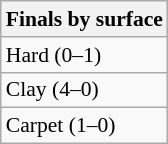<table class=wikitable style=font-size:90%>
<tr>
<th>Finals by surface</th>
</tr>
<tr>
<td>Hard (0–1)</td>
</tr>
<tr>
<td>Clay (4–0)</td>
</tr>
<tr>
<td>Carpet (1–0)</td>
</tr>
</table>
